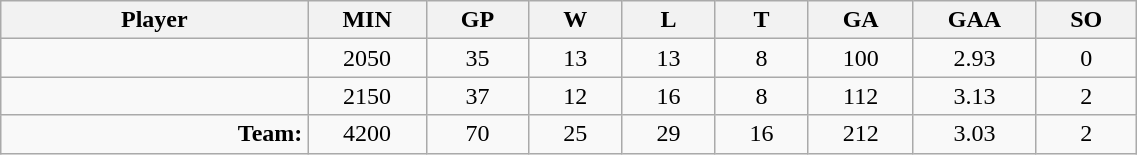<table class="wikitable sortable" width="60%">
<tr>
<th bgcolor="#DDDDFF" width="10%">Player</th>
<th width="3%" bgcolor="#DDDDFF" title="Minutes played">MIN</th>
<th width="3%" bgcolor="#DDDDFF" title="Games played in">GP</th>
<th width="3%" bgcolor="#DDDDFF" title="Wins">W</th>
<th width="3%" bgcolor="#DDDDFF"title="Losses">L</th>
<th width="3%" bgcolor="#DDDDFF" title="Ties">T</th>
<th width="3%" bgcolor="#DDDDFF" title="Goals against">GA</th>
<th width="3%" bgcolor="#DDDDFF" title="Goals against average">GAA</th>
<th width="3%" bgcolor="#DDDDFF"title="Shut-outs">SO</th>
</tr>
<tr align="center">
<td align="right"></td>
<td>2050</td>
<td>35</td>
<td>13</td>
<td>13</td>
<td>8</td>
<td>100</td>
<td>2.93</td>
<td>0</td>
</tr>
<tr align="center">
<td align="right"></td>
<td>2150</td>
<td>37</td>
<td>12</td>
<td>16</td>
<td>8</td>
<td>112</td>
<td>3.13</td>
<td>2</td>
</tr>
<tr align="center">
<td align="right"><strong>Team:</strong></td>
<td>4200</td>
<td>70</td>
<td>25</td>
<td>29</td>
<td>16</td>
<td>212</td>
<td>3.03</td>
<td>2</td>
</tr>
</table>
